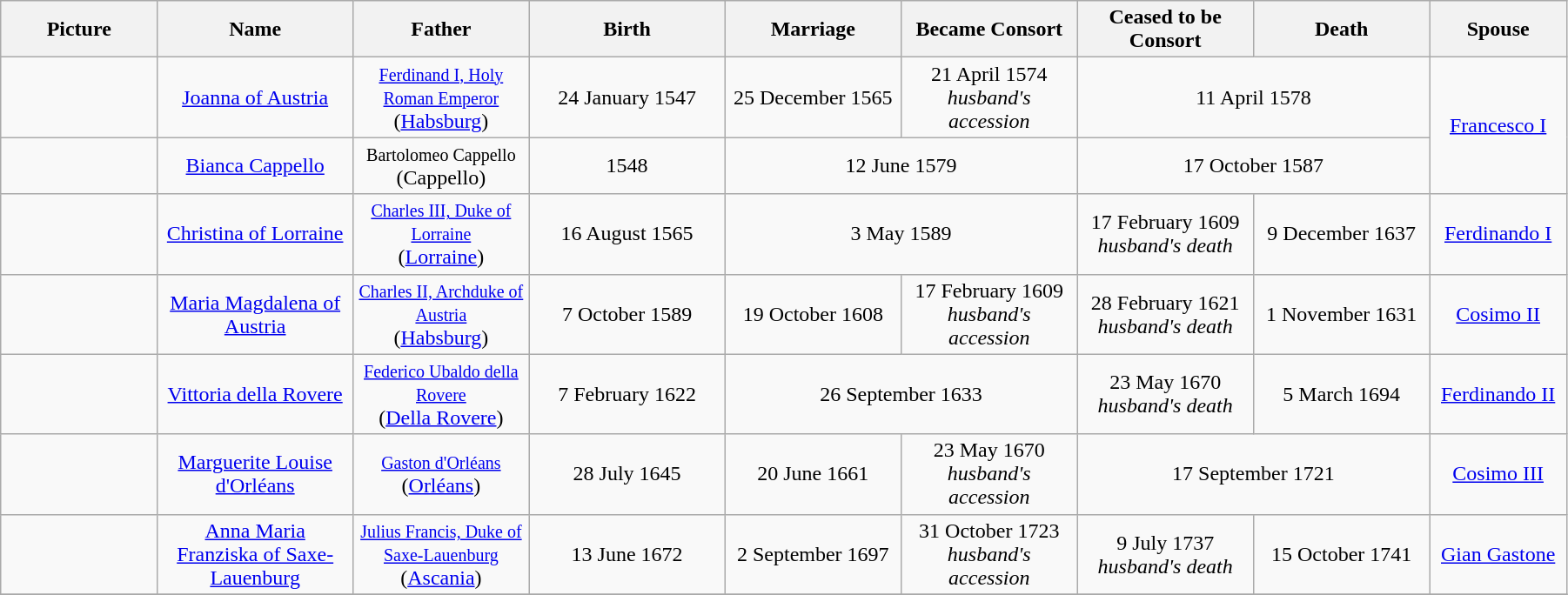<table width=95% class="wikitable">
<tr>
<th width = "8%">Picture</th>
<th width = "10%">Name</th>
<th width = "9%">Father</th>
<th width = "10%">Birth</th>
<th width = "9%">Marriage</th>
<th width = "9%">Became Consort</th>
<th width = "9%">Ceased to be Consort</th>
<th width = "9%">Death</th>
<th width = "7%">Spouse</th>
</tr>
<tr>
<td align=center></td>
<td align=center><a href='#'>Joanna of Austria</a></td>
<td style="text-align:center;"><small><a href='#'>Ferdinand I, Holy Roman Emperor</a></small><br>(<a href='#'>Habsburg</a>)</td>
<td style="text-align:center;">24 January 1547</td>
<td style="text-align:center;">25 December 1565</td>
<td style="text-align:center;">21 April 1574<br><em>husband's accession</em></td>
<td style="text-align:center;" colspan="2">11 April 1578</td>
<td style="text-align:center;" rowspan="2"><a href='#'>Francesco I</a></td>
</tr>
<tr>
<td align=center></td>
<td align=center><a href='#'>Bianca Cappello</a></td>
<td style="text-align:center;"><small>Bartolomeo Cappello</small><br>(Cappello)</td>
<td style="text-align:center;">1548</td>
<td style="text-align:center;" colspan="2">12 June 1579</td>
<td style="text-align:center;" colspan="2">17 October 1587</td>
</tr>
<tr>
<td align=center></td>
<td align=center><a href='#'>Christina of Lorraine</a></td>
<td style="text-align:center;"><small><a href='#'>Charles III, Duke of Lorraine</a></small><br>(<a href='#'>Lorraine</a>)</td>
<td style="text-align:center;">16 August 1565</td>
<td style="text-align:center;" colspan="2">3 May 1589</td>
<td style="text-align:center;">17 February 1609<br><em>husband's death</em></td>
<td style="text-align:center;">9 December 1637</td>
<td style="text-align:center;"><a href='#'>Ferdinando I</a></td>
</tr>
<tr>
<td align=center></td>
<td align=center><a href='#'>Maria Magdalena of Austria</a></td>
<td style="text-align:center;"><small><a href='#'>Charles II, Archduke of Austria</a></small><br>(<a href='#'>Habsburg</a>)</td>
<td style="text-align:center;">7 October 1589</td>
<td style="text-align:center;">19 October 1608</td>
<td style="text-align:center;">17 February 1609<br><em>husband's accession</em></td>
<td style="text-align:center;">28 February 1621<br><em>husband's death</em></td>
<td style="text-align:center;">1 November 1631</td>
<td style="text-align:center;"><a href='#'>Cosimo II</a></td>
</tr>
<tr>
<td align=center></td>
<td align=center><a href='#'>Vittoria della Rovere</a></td>
<td style="text-align:center;"><small><a href='#'>Federico Ubaldo della Rovere</a></small><br>(<a href='#'>Della Rovere</a>)</td>
<td style="text-align:center;">7 February 1622</td>
<td style="text-align:center;" colspan="2">26 September 1633</td>
<td style="text-align:center;">23 May 1670<br><em>husband's death</em></td>
<td style="text-align:center;">5 March 1694</td>
<td style="text-align:center;"><a href='#'>Ferdinando II</a></td>
</tr>
<tr>
<td align=center></td>
<td align=center><a href='#'>Marguerite Louise d'Orléans</a></td>
<td style="text-align:center;"><small><a href='#'>Gaston d'Orléans</a></small><br>(<a href='#'>Orléans</a>)</td>
<td style="text-align:center;">28 July 1645</td>
<td style="text-align:center;">20 June 1661</td>
<td style="text-align:center;">23 May 1670<br><em>husband's accession</em></td>
<td style="text-align:center;" colspan="2">17 September 1721</td>
<td style="text-align:center;"><a href='#'>Cosimo III</a></td>
</tr>
<tr>
<td align=center></td>
<td align=center><a href='#'>Anna Maria Franziska of Saxe-Lauenburg</a></td>
<td style="text-align:center;"><small><a href='#'>Julius Francis, Duke of Saxe-Lauenburg</a></small><br>(<a href='#'>Ascania</a>)</td>
<td style="text-align:center;">13 June 1672</td>
<td style="text-align:center;">2 September 1697</td>
<td style="text-align:center;">31 October 1723<br><em>husband's accession</em></td>
<td style="text-align:center;">9 July 1737<br><em>husband's death</em></td>
<td style="text-align:center;">15 October 1741</td>
<td style="text-align:center;"><a href='#'>Gian Gastone</a></td>
</tr>
<tr>
</tr>
</table>
